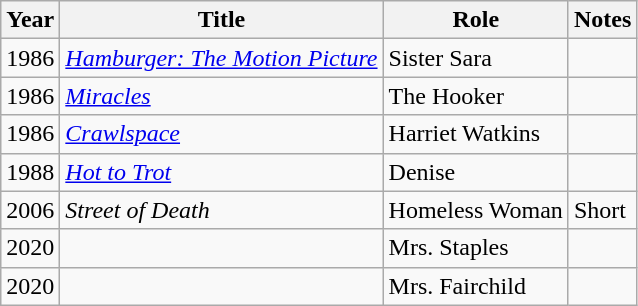<table class="wikitable sortable">
<tr>
<th>Year</th>
<th>Title</th>
<th>Role</th>
<th class="unsortable">Notes</th>
</tr>
<tr>
<td>1986</td>
<td><em><a href='#'>Hamburger: The Motion Picture</a></em></td>
<td>Sister Sara</td>
<td></td>
</tr>
<tr>
<td>1986</td>
<td><em><a href='#'>Miracles</a></em></td>
<td>The Hooker</td>
<td></td>
</tr>
<tr>
<td>1986</td>
<td><em><a href='#'>Crawlspace</a></em></td>
<td>Harriet Watkins</td>
<td></td>
</tr>
<tr>
<td>1988</td>
<td><em><a href='#'>Hot to Trot</a></em></td>
<td>Denise</td>
<td></td>
</tr>
<tr>
<td>2006</td>
<td><em>Street of Death</em></td>
<td>Homeless Woman</td>
<td>Short</td>
</tr>
<tr>
<td>2020</td>
<td><em></em></td>
<td>Mrs. Staples</td>
<td></td>
</tr>
<tr>
<td>2020</td>
<td><em></em></td>
<td>Mrs. Fairchild</td>
<td></td>
</tr>
</table>
